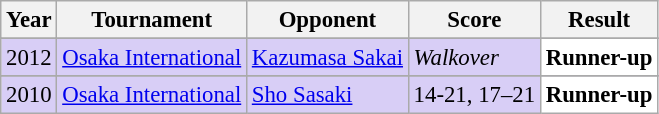<table class="sortable wikitable" style="font-size: 95%;">
<tr>
<th>Year</th>
<th>Tournament</th>
<th>Opponent</th>
<th>Score</th>
<th>Result</th>
</tr>
<tr>
</tr>
<tr style="background:#D8CEF6">
<td align="center">2012</td>
<td align="left"><a href='#'>Osaka International</a></td>
<td align="left"> <a href='#'>Kazumasa Sakai</a></td>
<td align="left"><em>Walkover</em></td>
<td style="text-align:left; background:white"> <strong>Runner-up</strong></td>
</tr>
<tr>
</tr>
<tr style="background:#D8CEF6">
<td align="center">2010</td>
<td align="left"><a href='#'>Osaka International</a></td>
<td align="left"> <a href='#'>Sho Sasaki</a></td>
<td align="left">14-21, 17–21</td>
<td style="text-align:left; background:white"> <strong>Runner-up</strong></td>
</tr>
</table>
